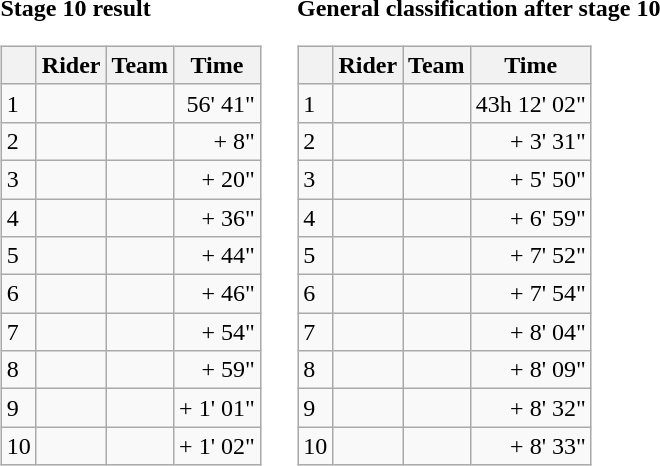<table>
<tr>
<td><strong>Stage 10 result</strong><br><table class="wikitable">
<tr>
<th></th>
<th>Rider</th>
<th>Team</th>
<th>Time</th>
</tr>
<tr>
<td>1</td>
<td></td>
<td></td>
<td align=right>56' 41"</td>
</tr>
<tr>
<td>2</td>
<td></td>
<td></td>
<td align=right>+ 8"</td>
</tr>
<tr>
<td>3</td>
<td></td>
<td></td>
<td align=right>+ 20"</td>
</tr>
<tr>
<td>4</td>
<td></td>
<td></td>
<td align=right>+ 36"</td>
</tr>
<tr>
<td>5</td>
<td></td>
<td></td>
<td align=right>+ 44"</td>
</tr>
<tr>
<td>6</td>
<td></td>
<td></td>
<td align=right>+ 46"</td>
</tr>
<tr>
<td>7</td>
<td></td>
<td></td>
<td align=right>+ 54"</td>
</tr>
<tr>
<td>8</td>
<td></td>
<td></td>
<td align=right>+ 59"</td>
</tr>
<tr>
<td>9</td>
<td></td>
<td></td>
<td align=right>+ 1' 01"</td>
</tr>
<tr>
<td>10</td>
<td></td>
<td></td>
<td align=right>+ 1' 02"</td>
</tr>
</table>
</td>
<td></td>
<td><strong>General classification after stage 10</strong><br><table class="wikitable">
<tr>
<th></th>
<th>Rider</th>
<th>Team</th>
<th>Time</th>
</tr>
<tr>
<td>1</td>
<td> </td>
<td></td>
<td align="right">43h 12' 02"</td>
</tr>
<tr>
<td>2</td>
<td></td>
<td></td>
<td align="right">+ 3' 31"</td>
</tr>
<tr>
<td>3</td>
<td></td>
<td></td>
<td align="right">+ 5' 50"</td>
</tr>
<tr>
<td>4</td>
<td></td>
<td></td>
<td align="right">+ 6' 59"</td>
</tr>
<tr>
<td>5</td>
<td></td>
<td></td>
<td align="right">+ 7' 52"</td>
</tr>
<tr>
<td>6</td>
<td></td>
<td></td>
<td align="right">+ 7' 54"</td>
</tr>
<tr>
<td>7</td>
<td></td>
<td></td>
<td align="right">+ 8' 04"</td>
</tr>
<tr>
<td>8</td>
<td></td>
<td></td>
<td align="right">+ 8' 09"</td>
</tr>
<tr>
<td>9</td>
<td></td>
<td></td>
<td align="right">+ 8' 32"</td>
</tr>
<tr>
<td>10</td>
<td></td>
<td></td>
<td align="right">+ 8' 33"</td>
</tr>
</table>
</td>
</tr>
</table>
